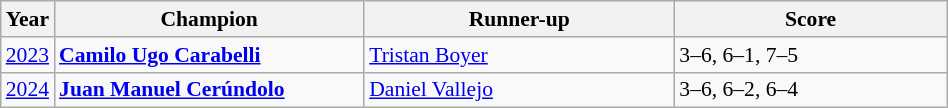<table class="wikitable" style="font-size:90%">
<tr>
<th>Year</th>
<th width="200">Champion</th>
<th width="200">Runner-up</th>
<th width="175">Score</th>
</tr>
<tr>
<td><a href='#'>2023</a></td>
<td> <strong><a href='#'>Camilo Ugo Carabelli</a></strong></td>
<td> <a href='#'>Tristan Boyer</a></td>
<td>3–6, 6–1, 7–5</td>
</tr>
<tr>
<td><a href='#'>2024</a></td>
<td> <strong><a href='#'>Juan Manuel Cerúndolo</a></strong></td>
<td> <a href='#'>Daniel Vallejo</a></td>
<td>3–6, 6–2, 6–4</td>
</tr>
</table>
